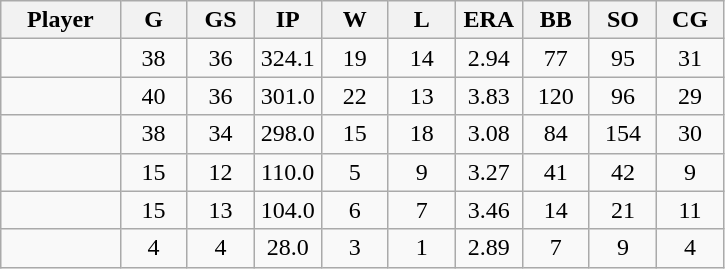<table class="wikitable sortable">
<tr>
<th bgcolor="#DDDDFF" width="16%">Player</th>
<th bgcolor="#DDDDFF" width="9%">G</th>
<th bgcolor="#DDDDFF" width="9%">GS</th>
<th bgcolor="#DDDDFF" width="9%">IP</th>
<th bgcolor="#DDDDFF" width="9%">W</th>
<th bgcolor="#DDDDFF" width="9%">L</th>
<th bgcolor="#DDDDFF" width="9%">ERA</th>
<th bgcolor="#DDDDFF" width="9%">BB</th>
<th bgcolor="#DDDDFF" width="9%">SO</th>
<th bgcolor="#DDDDFF" width="9%">CG</th>
</tr>
<tr align="center">
<td></td>
<td>38</td>
<td>36</td>
<td>324.1</td>
<td>19</td>
<td>14</td>
<td>2.94</td>
<td>77</td>
<td>95</td>
<td>31</td>
</tr>
<tr align="center">
<td></td>
<td>40</td>
<td>36</td>
<td>301.0</td>
<td>22</td>
<td>13</td>
<td>3.83</td>
<td>120</td>
<td>96</td>
<td>29</td>
</tr>
<tr align="center">
<td></td>
<td>38</td>
<td>34</td>
<td>298.0</td>
<td>15</td>
<td>18</td>
<td>3.08</td>
<td>84</td>
<td>154</td>
<td>30</td>
</tr>
<tr align="center">
<td></td>
<td>15</td>
<td>12</td>
<td>110.0</td>
<td>5</td>
<td>9</td>
<td>3.27</td>
<td>41</td>
<td>42</td>
<td>9</td>
</tr>
<tr align=center>
<td></td>
<td>15</td>
<td>13</td>
<td>104.0</td>
<td>6</td>
<td>7</td>
<td>3.46</td>
<td>14</td>
<td>21</td>
<td>11</td>
</tr>
<tr align="center">
<td></td>
<td>4</td>
<td>4</td>
<td>28.0</td>
<td>3</td>
<td>1</td>
<td>2.89</td>
<td>7</td>
<td>9</td>
<td>4</td>
</tr>
</table>
